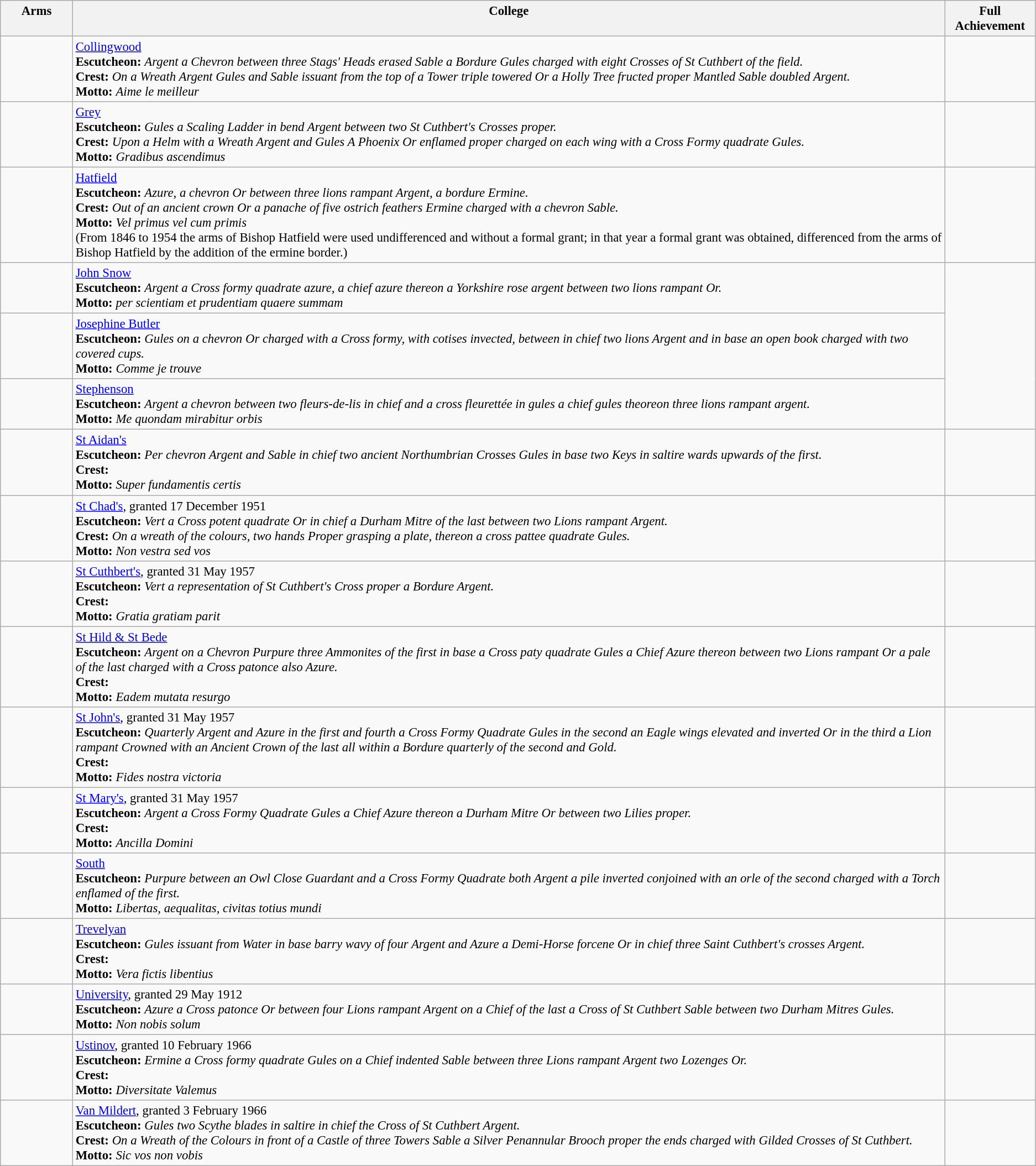<table class=wikitable style=font-size:95%>
<tr style="vertical-align:top; text-align:center;">
<th style="width:80px;">Arms</th>
<th>College</th>
<th>Full Achievement</th>
</tr>
<tr valign=top>
<td align=center></td>
<td><a href='#'>Collingwood</a><br><strong>Escutcheon:</strong> <em>Argent a Chevron between three Stags' Heads erased Sable a Bordure Gules charged with eight Crosses of St Cuthbert of the field.</em><br>
<strong>Crest:</strong> <em>On a Wreath Argent Gules and Sable issuant from the top of a Tower triple towered Or a Holly Tree fructed proper Mantled Sable doubled Argent.</em><br>
<strong>Motto:</strong> <em>Aime le meilleur</em></td>
<td align=center></td>
</tr>
<tr valign=top>
<td align=center></td>
<td><a href='#'>Grey</a><br><strong>Escutcheon:</strong> <em>Gules a Scaling Ladder in bend Argent between two St Cuthbert's Crosses proper.</em><br>
<strong>Crest:</strong> <em>Upon a Helm with a Wreath Argent and Gules A Phoenix Or enflamed proper charged on each wing with a Cross Formy quadrate Gules.</em><br>
<strong>Motto:</strong> <em>Gradibus ascendimus</em></td>
<td align=center></td>
</tr>
<tr valign=top>
<td align=center></td>
<td><a href='#'>Hatfield</a><br><strong>Escutcheon:</strong> <em>Azure, a chevron Or between three lions rampant Argent, a bordure Ermine.</em><br>
<strong>Crest:</strong> <em>Out of an ancient crown Or a panache of five ostrich feathers Ermine charged with a chevron Sable.</em><br>
<strong>Motto:</strong> <em>Vel primus vel cum primis</em><br>
(From 1846 to 1954 the arms of Bishop Hatfield were used undifferenced and without a formal grant; in that year a formal grant was obtained, differenced from the arms of Bishop Hatfield by the addition of the ermine border.)</td>
<td align=center></td>
</tr>
<tr valign=top>
<td></td>
<td><a href='#'>John Snow</a><br><strong>Escutcheon:</strong> <em>Argent a Cross formy quadrate azure, a chief azure thereon a Yorkshire rose argent between two lions rampant Or.</em><br>
<strong>Motto:</strong> <em>per scientiam et prudentiam quaere summam</em></td>
</tr>
<tr valign=top>
<td></td>
<td><a href='#'>Josephine Butler</a><br><strong>Escutcheon:</strong> <em>Gules on a chevron Or charged with a Cross formy, with cotises invected, between in chief two lions Argent and in base an open book charged with two covered cups.</em><br>
<strong>Motto:</strong> <em>Comme je trouve</em></td>
</tr>
<tr valign=top>
<td></td>
<td><a href='#'>Stephenson</a><br><strong>Escutcheon:</strong> <em>Argent a chevron between two fleurs-de-lis in chief and a cross fleurettée in gules a chief gules theoreon three lions rampant argent.</em><br>
<strong>Motto:</strong> <em>Me quondam mirabitur orbis</em> </td>
</tr>
<tr valign=top>
<td align=center></td>
<td><a href='#'>St Aidan's</a><br><strong>Escutcheon:</strong> <em>Per chevron Argent and Sable in chief two ancient Northumbrian Crosses Gules in base two Keys in saltire wards upwards of the first.</em><br>
<strong>Crest:</strong><br>
<strong>Motto:</strong> <em>Super fundamentis certis</em></td>
<td align=center></td>
</tr>
<tr valign=top>
<td align=center></td>
<td><a href='#'>St Chad's</a>, granted 17 December 1951<br><strong>Escutcheon:</strong> <em>Vert a Cross potent quadrate Or in chief a Durham Mitre of the last between two Lions rampant Argent.</em><br>
<strong>Crest:</strong> <em>On a wreath of the colours, two hands Proper grasping a plate, thereon a cross pattee quadrate Gules.</em><br>
<strong>Motto:</strong> <em>Non vestra sed vos</em></td>
<td align=center></td>
</tr>
<tr valign=top>
<td align=center></td>
<td><a href='#'>St Cuthbert's</a>, granted 31 May 1957<br><strong>Escutcheon:</strong> <em>Vert a representation of St Cuthbert's Cross proper a Bordure Argent.</em><br>
<strong>Crest:</strong><br>
<strong>Motto:</strong> <em>Gratia gratiam parit</em></td>
<td align=center></td>
</tr>
<tr valign="top">
<td align=center></td>
<td><a href='#'>St Hild & St Bede</a><br><strong>Escutcheon:</strong> <em>Argent on a Chevron Purpure three Ammonites of the first in base a Cross paty quadrate Gules a Chief Azure thereon between two Lions rampant Or a pale of the last charged with a Cross patonce also Azure.</em><br>
<strong>Crest:</strong><br>
<strong>Motto:</strong> <em>Eadem mutata resurgo</em></td>
<td align=center></td>
</tr>
<tr valign="top">
<td align=center></td>
<td><a href='#'>St John's</a>, granted 31 May 1957<br><strong>Escutcheon:</strong> <em>Quarterly Argent and Azure in the first and fourth a Cross Formy Quadrate Gules in the second an Eagle wings elevated and inverted Or in the third a Lion rampant Crowned with an Ancient Crown of the last all within a Bordure quarterly of the second and Gold.</em><br>
<strong>Crest:</strong><br>
<strong>Motto:</strong> <em>Fides nostra victoria</em></td>
<td align=center></td>
</tr>
<tr valign="top">
<td align=center></td>
<td><a href='#'>St Mary's</a>, granted 31 May 1957<br><strong>Escutcheon:</strong> <em>Argent a Cross Formy Quadrate Gules a Chief Azure thereon a Durham Mitre Or between two Lilies proper.</em><br>
<strong>Crest:</strong><br>
<strong>Motto:</strong> <em>Ancilla Domini</em></td>
<td align=center></td>
</tr>
<tr valign=top>
<td></td>
<td><a href='#'>South</a><br><strong>Escutcheon:</strong> <em>Purpure between an Owl Close Guardant and a Cross Formy Quadrate both Argent a pile inverted conjoined with an orle of the second charged with a Torch enflamed of the first.</em><br>
<strong>Motto:</strong> <em>Libertas, aequalitas, civitas totius mundi</em></td>
</tr>
<tr valign=top>
<td align=center></td>
<td><a href='#'>Trevelyan</a><br><strong>Escutcheon:</strong> <em>Gules issuant from Water in base barry wavy of four Argent and Azure a Demi-Horse forcene Or in chief three Saint Cuthbert's crosses Argent.</em><br>
<strong>Crest:</strong><br>
<strong>Motto:</strong> <em>Vera fictis libentius</em></td>
<td align=center></td>
</tr>
<tr valign=top>
<td align=center></td>
<td><a href='#'>University</a>, granted 29 May 1912<br><strong>Escutcheon:</strong> <em>Azure a Cross patonce Or between four Lions rampant Argent on a Chief of the last a Cross of St Cuthbert Sable between two Durham Mitres Gules.</em><br>
<strong>Motto:</strong> <em>Non nobis solum</em></td>
</tr>
<tr valign=top>
<td align=center></td>
<td><a href='#'>Ustinov</a>, granted 10 February 1966<br><strong>Escutcheon:</strong> <em>Ermine a Cross formy quadrate Gules on a Chief indented Sable between three Lions rampant Argent two Lozenges Or.</em>
<br>
<strong>Crest:</strong><br>
<strong>Motto:</strong> <em>Diversitate Valemus</em></td>
<td align=center></td>
</tr>
<tr valign=top>
<td></td>
<td><a href='#'>Van Mildert</a>, granted 3 February 1966<br><strong>Escutcheon:</strong> <em>Gules two Scythe blades in saltire in chief the Cross of St Cuthbert Argent.</em><br>
<strong>Crest:</strong> <em>On a Wreath of the Colours in front of a Castle of three Towers Sable a Silver Penannular Brooch proper the ends charged with Gilded Crosses of St Cuthbert.</em><br>
<strong>Motto:</strong> <em>Sic vos non vobis</em></td>
<td align=center></td>
</tr>
</table>
